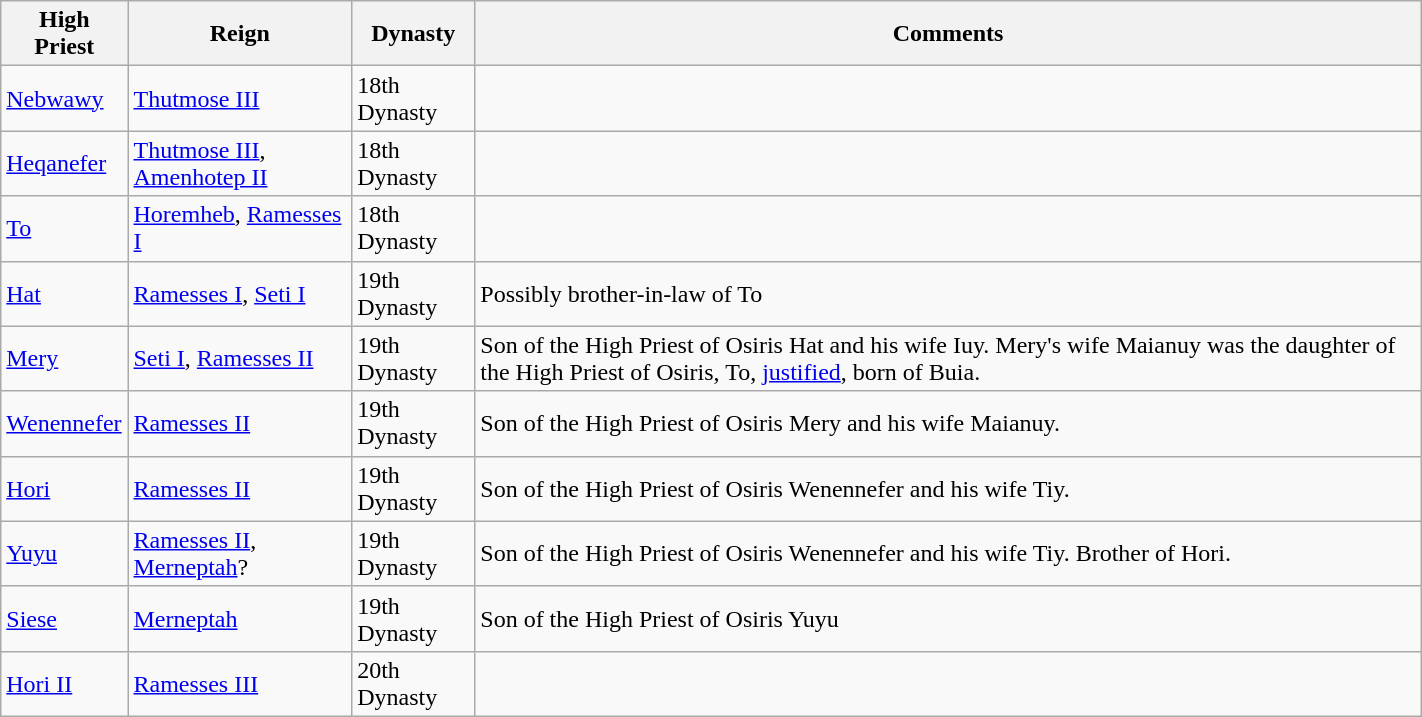<table class="wikitable" align="left" style="margin: 1em auto 1em auto; width: 75%" |>
<tr>
<th>High Priest</th>
<th>Reign</th>
<th>Dynasty</th>
<th>Comments</th>
</tr>
<tr>
<td><a href='#'>Nebwawy</a></td>
<td><a href='#'>Thutmose III</a></td>
<td>18th Dynasty</td>
<td></td>
</tr>
<tr>
<td><a href='#'>Heqanefer</a></td>
<td><a href='#'>Thutmose III</a>, <a href='#'>Amenhotep II</a></td>
<td>18th Dynasty</td>
<td></td>
</tr>
<tr>
<td><a href='#'>To</a></td>
<td><a href='#'>Horemheb</a>, <a href='#'>Ramesses I</a></td>
<td>18th Dynasty</td>
<td></td>
</tr>
<tr>
<td><a href='#'>Hat</a></td>
<td><a href='#'>Ramesses I</a>, <a href='#'>Seti I</a></td>
<td>19th Dynasty</td>
<td>Possibly brother-in-law of To</td>
</tr>
<tr>
<td><a href='#'>Mery</a></td>
<td><a href='#'>Seti I</a>, <a href='#'>Ramesses II</a></td>
<td>19th Dynasty</td>
<td>Son of the High Priest of Osiris Hat and his wife Iuy. Mery's wife Maianuy was the daughter of the High Priest of Osiris, To, <a href='#'>justified</a>, born of Buia.</td>
</tr>
<tr>
<td><a href='#'>Wenennefer</a></td>
<td><a href='#'>Ramesses II</a></td>
<td>19th Dynasty</td>
<td>Son of the High Priest of Osiris Mery and his wife Maianuy.</td>
</tr>
<tr>
<td><a href='#'> Hori</a></td>
<td><a href='#'>Ramesses II</a></td>
<td>19th Dynasty</td>
<td>Son of the High Priest of Osiris Wenennefer and his wife Tiy.</td>
</tr>
<tr>
<td><a href='#'>Yuyu</a></td>
<td><a href='#'>Ramesses II</a>, <a href='#'>Merneptah</a>?</td>
<td>19th Dynasty</td>
<td>Son of the High Priest of Osiris Wenennefer and his wife Tiy. Brother of Hori.</td>
</tr>
<tr>
<td><a href='#'>Siese</a></td>
<td><a href='#'>Merneptah</a></td>
<td>19th Dynasty</td>
<td>Son of the High Priest of Osiris Yuyu</td>
</tr>
<tr>
<td><a href='#'>Hori II</a></td>
<td><a href='#'>Ramesses III</a></td>
<td>20th Dynasty</td>
<td></td>
</tr>
</table>
